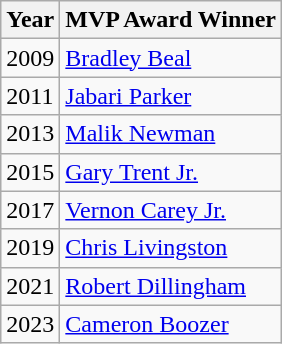<table class=wikitable>
<tr>
<th>Year</th>
<th>MVP Award Winner</th>
</tr>
<tr>
<td>2009</td>
<td> <a href='#'>Bradley Beal</a></td>
</tr>
<tr>
<td>2011</td>
<td> <a href='#'>Jabari Parker</a></td>
</tr>
<tr>
<td>2013</td>
<td> <a href='#'>Malik Newman</a></td>
</tr>
<tr>
<td>2015</td>
<td> <a href='#'>Gary Trent Jr.</a></td>
</tr>
<tr>
<td>2017</td>
<td> <a href='#'>Vernon Carey Jr.</a></td>
</tr>
<tr>
<td>2019</td>
<td> <a href='#'>Chris Livingston</a></td>
</tr>
<tr>
<td>2021</td>
<td> <a href='#'>Robert Dillingham</a></td>
</tr>
<tr>
<td>2023</td>
<td> <a href='#'>Cameron Boozer</a></td>
</tr>
</table>
